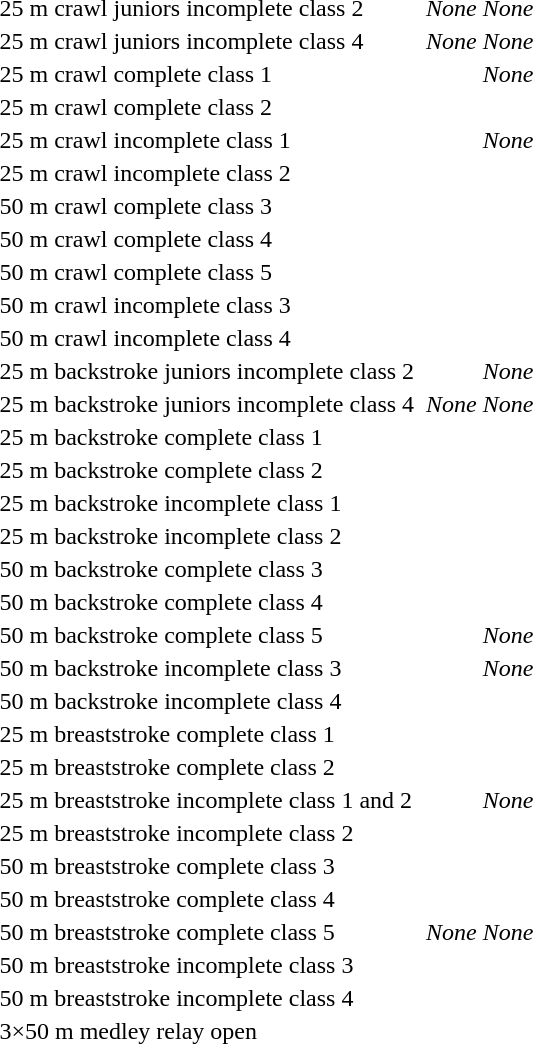<table>
<tr>
<td>25 m crawl juniors incomplete class 2<br></td>
<td></td>
<td align="center"><em>None</em></td>
<td align="center"><em>None</em></td>
</tr>
<tr>
<td>25 m crawl juniors incomplete class 4<br></td>
<td></td>
<td align="center"><em>None</em></td>
<td align="center"><em>None</em></td>
</tr>
<tr>
<td>25 m crawl complete class 1<br></td>
<td></td>
<td></td>
<td align="center"><em>None</em></td>
</tr>
<tr>
<td>25 m crawl complete class 2<br></td>
<td></td>
<td></td>
<td></td>
</tr>
<tr>
<td>25 m crawl incomplete class 1<br></td>
<td></td>
<td></td>
<td align="center"><em>None</em></td>
</tr>
<tr>
<td>25 m crawl incomplete class 2<br></td>
<td></td>
<td></td>
<td></td>
</tr>
<tr>
<td>50 m crawl complete class 3<br></td>
<td></td>
<td></td>
<td></td>
</tr>
<tr>
<td>50 m crawl complete class 4<br></td>
<td></td>
<td></td>
<td></td>
</tr>
<tr>
<td>50 m crawl complete class 5<br></td>
<td></td>
<td></td>
<td></td>
</tr>
<tr>
<td>50 m crawl incomplete class 3<br></td>
<td></td>
<td></td>
<td></td>
</tr>
<tr>
<td>50 m crawl incomplete class 4<br></td>
<td></td>
<td></td>
<td></td>
</tr>
<tr>
<td>25 m backstroke juniors incomplete class 2<br></td>
<td></td>
<td></td>
<td align="center"><em>None</em></td>
</tr>
<tr>
<td>25 m backstroke juniors incomplete class 4<br></td>
<td></td>
<td align="center"><em>None</em></td>
<td align="center"><em>None</em></td>
</tr>
<tr>
<td>25 m backstroke complete class 1<br></td>
<td></td>
<td></td>
<td></td>
</tr>
<tr>
<td>25 m backstroke complete class 2<br></td>
<td></td>
<td></td>
<td></td>
</tr>
<tr>
<td>25 m backstroke incomplete class 1<br></td>
<td></td>
<td></td>
<td></td>
</tr>
<tr>
<td>25 m backstroke incomplete class 2<br></td>
<td></td>
<td></td>
<td></td>
</tr>
<tr>
<td>50 m backstroke complete class 3<br></td>
<td></td>
<td></td>
<td></td>
</tr>
<tr>
<td>50 m backstroke complete class 4<br></td>
<td></td>
<td></td>
<td></td>
</tr>
<tr>
<td>50 m backstroke complete class 5<br></td>
<td></td>
<td></td>
<td align="center"><em>None</em></td>
</tr>
<tr>
<td>50 m backstroke incomplete class 3<br></td>
<td></td>
<td></td>
<td align="center"><em>None</em></td>
</tr>
<tr>
<td>50 m backstroke incomplete class 4<br></td>
<td></td>
<td></td>
<td></td>
</tr>
<tr>
<td>25 m breaststroke complete class 1<br></td>
<td></td>
<td></td>
<td></td>
</tr>
<tr>
<td>25 m breaststroke complete class 2<br></td>
<td></td>
<td></td>
<td></td>
</tr>
<tr>
<td>25 m breaststroke incomplete class 1 and 2<br></td>
<td></td>
<td></td>
<td align="center"><em>None</em></td>
</tr>
<tr>
<td>25 m breaststroke incomplete class 2<br></td>
<td></td>
<td></td>
<td></td>
</tr>
<tr>
<td>50 m breaststroke complete class 3<br></td>
<td></td>
<td></td>
<td></td>
</tr>
<tr>
<td>50 m breaststroke complete class 4<br></td>
<td></td>
<td></td>
<td></td>
</tr>
<tr>
<td>50 m breaststroke complete class 5<br></td>
<td></td>
<td align="center"><em>None</em></td>
<td align="center"><em>None</em></td>
</tr>
<tr>
<td>50 m breaststroke incomplete class 3<br></td>
<td></td>
<td></td>
<td></td>
</tr>
<tr>
<td>50 m breaststroke incomplete class 4<br></td>
<td></td>
<td></td>
<td></td>
</tr>
<tr>
<td>3×50 m medley relay open<br></td>
<td></td>
<td></td>
<td></td>
</tr>
</table>
